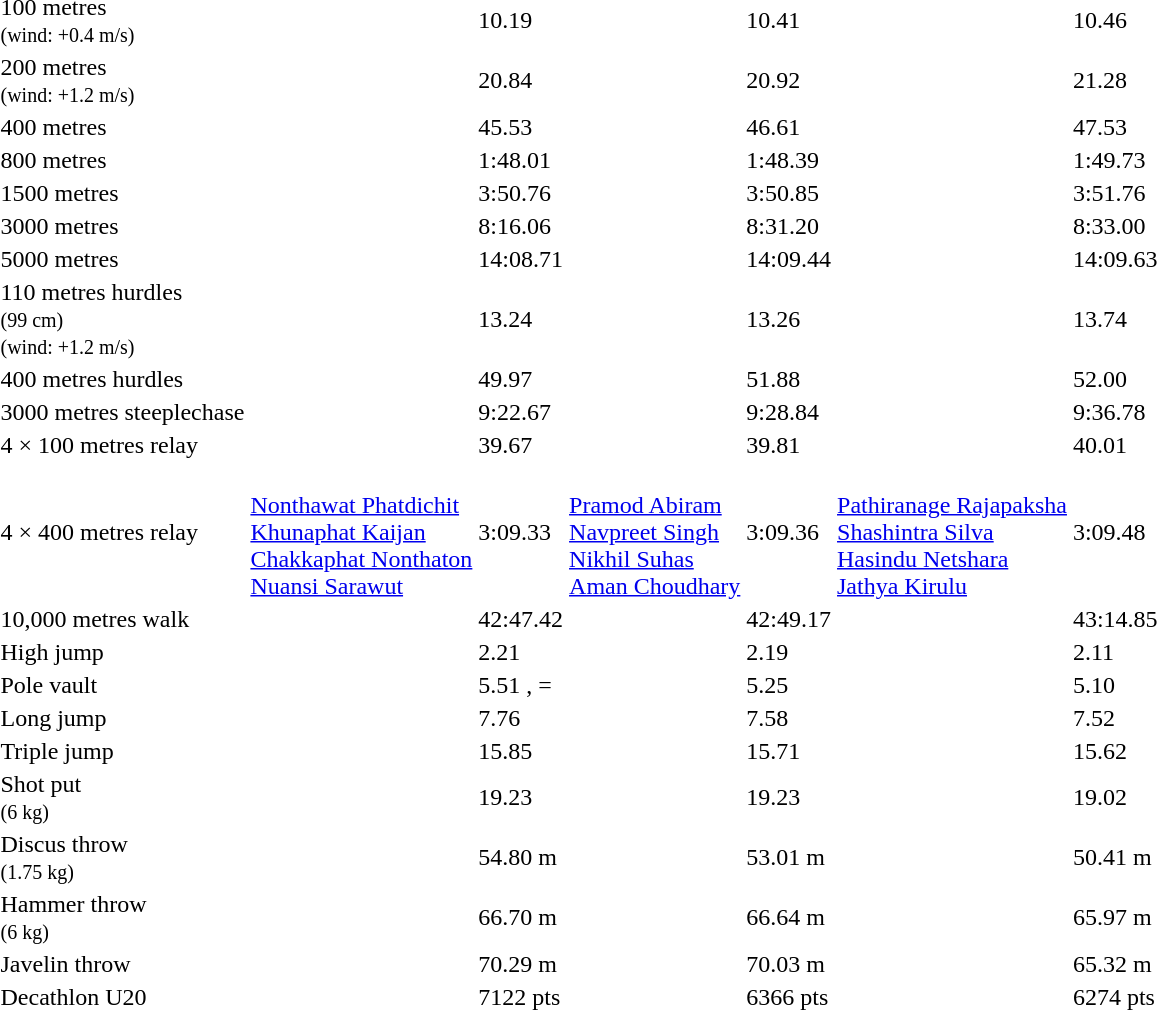<table>
<tr>
<td>100 metres<br><small>(wind: +0.4 m/s)</small></td>
<td></td>
<td>10.19</td>
<td></td>
<td>10.41</td>
<td></td>
<td>10.46</td>
</tr>
<tr>
<td>200 metres<br><small>(wind: +1.2 m/s)</small></td>
<td></td>
<td>20.84</td>
<td></td>
<td>20.92 </td>
<td></td>
<td>21.28</td>
</tr>
<tr>
<td>400 metres</td>
<td></td>
<td>45.53 </td>
<td></td>
<td>46.61</td>
<td></td>
<td>47.53</td>
</tr>
<tr>
<td>800 metres</td>
<td></td>
<td>1:48.01</td>
<td></td>
<td>1:48.39</td>
<td></td>
<td>1:49.73</td>
</tr>
<tr>
<td>1500 metres</td>
<td></td>
<td>3:50.76</td>
<td></td>
<td>3:50.85</td>
<td></td>
<td>3:51.76</td>
</tr>
<tr>
<td>3000 metres</td>
<td></td>
<td>8:16.06 </td>
<td></td>
<td>8:31.20</td>
<td></td>
<td>8:33.00</td>
</tr>
<tr>
<td>5000 metres</td>
<td></td>
<td>14:08.71 </td>
<td></td>
<td>14:09.44</td>
<td></td>
<td>14:09.63</td>
</tr>
<tr>
<td>110 metres hurdles<br><small>(99 cm)<br>(wind: +1.2 m/s)</small></td>
<td></td>
<td>13.24 </td>
<td></td>
<td>13.26</td>
<td></td>
<td>13.74</td>
</tr>
<tr>
<td>400 metres hurdles</td>
<td></td>
<td>49.97</td>
<td></td>
<td>51.88</td>
<td></td>
<td>52.00</td>
</tr>
<tr>
<td>3000 metres steeplechase</td>
<td></td>
<td>9:22.67</td>
<td></td>
<td>9:28.84</td>
<td></td>
<td>9:36.78</td>
</tr>
<tr>
<td>4 × 100 metres relay</td>
<td></td>
<td>39.67</td>
<td></td>
<td>39.81</td>
<td></td>
<td>40.01</td>
</tr>
<tr>
<td>4 × 400 metres relay</td>
<td><br><a href='#'>Nonthawat Phatdichit</a><br><a href='#'>Khunaphat Kaijan</a><br><a href='#'>Chakkaphat Nonthaton</a><br><a href='#'>Nuansi Sarawut</a></td>
<td>3:09.33</td>
<td><br><a href='#'>Pramod Abiram</a><br><a href='#'>Navpreet Singh</a><br><a href='#'>Nikhil Suhas</a><br><a href='#'>Aman Choudhary</a></td>
<td>3:09.36</td>
<td><br><a href='#'>Pathiranage Rajapaksha</a><br><a href='#'>Shashintra Silva</a><br><a href='#'>Hasindu Netshara</a><br><a href='#'>Jathya Kirulu</a></td>
<td>3:09.48</td>
</tr>
<tr>
<td>10,000 metres walk</td>
<td></td>
<td>42:47.42</td>
<td></td>
<td>42:49.17</td>
<td></td>
<td>43:14.85</td>
</tr>
<tr>
<td>High jump</td>
<td></td>
<td>2.21</td>
<td></td>
<td>2.19</td>
<td></td>
<td>2.11</td>
</tr>
<tr>
<td>Pole vault</td>
<td></td>
<td>5.51 , =</td>
<td></td>
<td>5.25</td>
<td></td>
<td>5.10</td>
</tr>
<tr>
<td>Long jump</td>
<td></td>
<td>7.76</td>
<td></td>
<td>7.58</td>
<td></td>
<td>7.52</td>
</tr>
<tr>
<td>Triple jump</td>
<td></td>
<td>15.85</td>
<td></td>
<td>15.71</td>
<td></td>
<td>15.62</td>
</tr>
<tr>
<td>Shot put<br><small>(6 kg)</small></td>
<td></td>
<td>19.23</td>
<td></td>
<td>19.23</td>
<td></td>
<td>19.02</td>
</tr>
<tr>
<td>Discus throw<br><small>(1.75 kg)</small></td>
<td></td>
<td>54.80 m</td>
<td></td>
<td>53.01 m</td>
<td></td>
<td>50.41 m</td>
</tr>
<tr>
<td>Hammer throw<br><small>(6 kg)</small></td>
<td></td>
<td>66.70 m</td>
<td></td>
<td>66.64 m</td>
<td></td>
<td>65.97 m</td>
</tr>
<tr>
<td>Javelin throw</td>
<td></td>
<td>70.29 m</td>
<td></td>
<td>70.03 m</td>
<td></td>
<td>65.32 m</td>
</tr>
<tr>
<td>Decathlon U20</td>
<td></td>
<td>7122 pts</td>
<td></td>
<td>6366 pts</td>
<td></td>
<td>6274 pts</td>
</tr>
</table>
